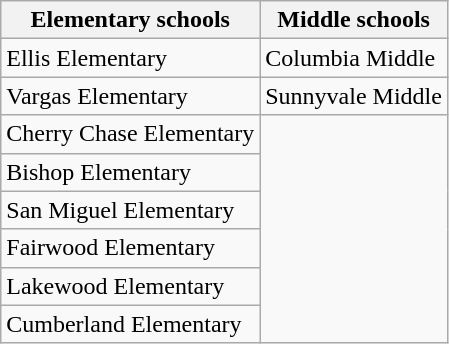<table class="wikitable">
<tr>
<th>Elementary schools</th>
<th>Middle schools</th>
</tr>
<tr>
<td>Ellis Elementary</td>
<td>Columbia Middle</td>
</tr>
<tr>
<td>Vargas Elementary</td>
<td>Sunnyvale Middle</td>
</tr>
<tr>
<td>Cherry Chase Elementary</td>
</tr>
<tr>
<td>Bishop Elementary</td>
</tr>
<tr>
<td>San Miguel Elementary</td>
</tr>
<tr>
<td>Fairwood Elementary</td>
</tr>
<tr>
<td>Lakewood Elementary</td>
</tr>
<tr>
<td>Cumberland Elementary</td>
</tr>
</table>
